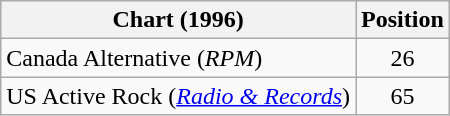<table class="wikitable sortable">
<tr>
<th>Chart (1996)</th>
<th>Position</th>
</tr>
<tr>
<td>Canada Alternative (<em>RPM</em>)</td>
<td align="center">26</td>
</tr>
<tr>
<td>US Active Rock (<em><a href='#'>Radio & Records</a></em>)</td>
<td align="center">65</td>
</tr>
</table>
